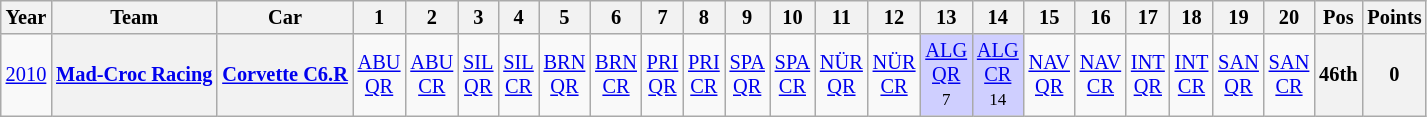<table class="wikitable" border="1" style="text-align:center; font-size:85%;">
<tr>
<th>Year</th>
<th>Team</th>
<th>Car</th>
<th>1</th>
<th>2</th>
<th>3</th>
<th>4</th>
<th>5</th>
<th>6</th>
<th>7</th>
<th>8</th>
<th>9</th>
<th>10</th>
<th>11</th>
<th>12</th>
<th>13</th>
<th>14</th>
<th>15</th>
<th>16</th>
<th>17</th>
<th>18</th>
<th>19</th>
<th>20</th>
<th>Pos</th>
<th>Points</th>
</tr>
<tr>
<td><a href='#'>2010</a></td>
<th nowrap><a href='#'>Mad-Croc Racing</a></th>
<th nowrap><a href='#'>Corvette C6.R</a></th>
<td><a href='#'>ABU<br>QR</a></td>
<td><a href='#'>ABU<br>CR</a></td>
<td><a href='#'>SIL<br>QR</a></td>
<td><a href='#'>SIL<br>CR</a></td>
<td><a href='#'>BRN<br>QR</a></td>
<td><a href='#'>BRN<br>CR</a></td>
<td><a href='#'>PRI<br>QR</a></td>
<td><a href='#'>PRI<br>CR</a></td>
<td><a href='#'>SPA<br>QR</a></td>
<td><a href='#'>SPA<br>CR</a></td>
<td><a href='#'>NÜR<br>QR</a></td>
<td><a href='#'>NÜR<br>CR</a></td>
<td style="background:#CFCFFF;"><a href='#'>ALG<br>QR</a><br><small>7<br></small></td>
<td style="background:#CFCFFF;"><a href='#'>ALG<br>CR</a><br><small>14<br></small></td>
<td><a href='#'>NAV<br>QR</a></td>
<td><a href='#'>NAV<br>CR</a></td>
<td><a href='#'>INT<br>QR</a></td>
<td><a href='#'>INT<br>CR</a></td>
<td><a href='#'>SAN<br>QR</a></td>
<td><a href='#'>SAN<br>CR</a></td>
<th>46th</th>
<th>0</th>
</tr>
</table>
